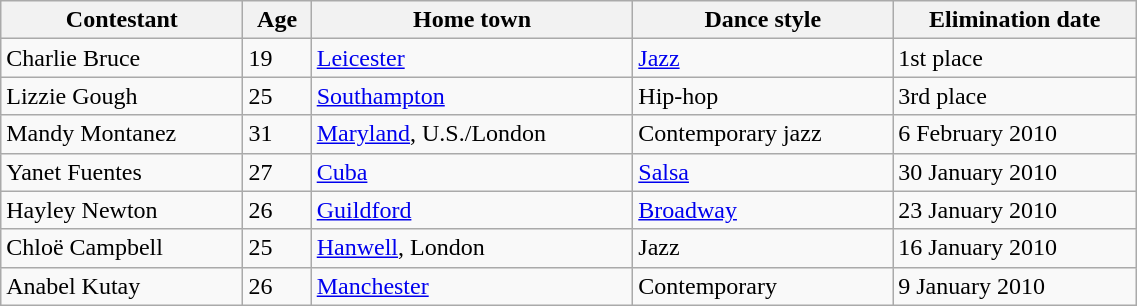<table class="wikitable" style="width:60%;">
<tr>
<th>Contestant</th>
<th>Age</th>
<th>Home town</th>
<th>Dance style</th>
<th>Elimination date</th>
</tr>
<tr>
<td>Charlie Bruce</td>
<td>19</td>
<td><a href='#'>Leicester</a></td>
<td><a href='#'>Jazz</a></td>
<td>1st place</td>
</tr>
<tr>
<td>Lizzie Gough</td>
<td>25</td>
<td><a href='#'>Southampton</a></td>
<td>Hip-hop</td>
<td>3rd place</td>
</tr>
<tr>
<td>Mandy Montanez</td>
<td>31</td>
<td><a href='#'>Maryland</a>, U.S./London</td>
<td>Contemporary jazz</td>
<td>6 February 2010</td>
</tr>
<tr>
<td>Yanet Fuentes</td>
<td>27</td>
<td><a href='#'>Cuba</a></td>
<td><a href='#'>Salsa</a></td>
<td>30 January 2010</td>
</tr>
<tr>
<td>Hayley Newton</td>
<td>26</td>
<td><a href='#'>Guildford</a></td>
<td><a href='#'>Broadway</a></td>
<td>23 January 2010</td>
</tr>
<tr>
<td>Chloë Campbell</td>
<td>25</td>
<td><a href='#'>Hanwell</a>, London</td>
<td>Jazz</td>
<td>16 January 2010</td>
</tr>
<tr>
<td>Anabel Kutay</td>
<td>26</td>
<td><a href='#'>Manchester</a></td>
<td>Contemporary</td>
<td>9 January 2010</td>
</tr>
</table>
